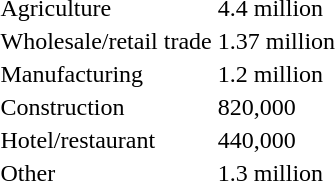<table>
<tr>
<td>Agriculture</td>
<td>4.4 million</td>
</tr>
<tr>
<td>Wholesale/retail trade</td>
<td>1.37 million</td>
</tr>
<tr>
<td>Manufacturing</td>
<td>1.2 million</td>
</tr>
<tr>
<td>Construction</td>
<td>820,000</td>
</tr>
<tr>
<td>Hotel/restaurant</td>
<td>440,000</td>
</tr>
<tr>
<td>Other</td>
<td>1.3 million</td>
</tr>
<tr>
</tr>
</table>
